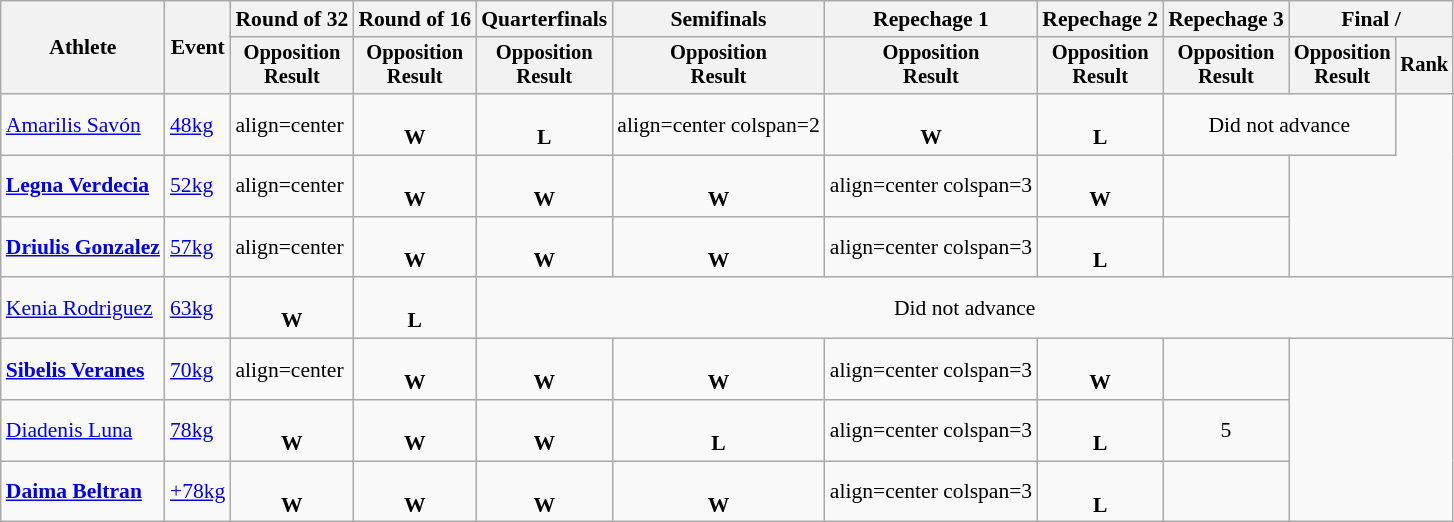<table class="wikitable" style="font-size:90%">
<tr>
<th rowspan="2">Athlete</th>
<th rowspan="2">Event</th>
<th>Round of 32</th>
<th>Round of 16</th>
<th>Quarterfinals</th>
<th>Semifinals</th>
<th>Repechage 1</th>
<th>Repechage 2</th>
<th>Repechage 3</th>
<th colspan=2>Final / </th>
</tr>
<tr style="font-size:95%">
<th>Opposition<br>Result</th>
<th>Opposition<br>Result</th>
<th>Opposition<br>Result</th>
<th>Opposition<br>Result</th>
<th>Opposition<br>Result</th>
<th>Opposition<br>Result</th>
<th>Opposition<br>Result</th>
<th>Opposition<br>Result</th>
<th>Rank</th>
</tr>
<tr>
<td align=left><a href='#'>Amarilis Savón</a></td>
<td align=left><a href='#'>48kg</a></td>
<td>align=center </td>
<td align=center><br><strong>W</strong></td>
<td align=center><br><strong>L</strong></td>
<td>align=center colspan=2 </td>
<td align=center><br><strong>W</strong></td>
<td align=center><br><strong>L</strong></td>
<td align=center colspan=2>Did not advance</td>
</tr>
<tr>
<td align=left><strong><a href='#'>Legna Verdecia</a></strong></td>
<td align=left><a href='#'>52kg</a></td>
<td>align=center </td>
<td align=center><br><strong>W</strong></td>
<td align=center><br><strong>W</strong></td>
<td align=center><br><strong>W</strong></td>
<td>align=center colspan=3 </td>
<td align=center><br><strong>W</strong></td>
<td align=center></td>
</tr>
<tr>
<td align=left><strong><a href='#'>Driulis Gonzalez</a></strong></td>
<td align=left><a href='#'>57kg</a></td>
<td>align=center </td>
<td align=center><br><strong>W</strong></td>
<td align=center><br><strong>W</strong></td>
<td align=center><br><strong>W</strong></td>
<td>align=center colspan=3 </td>
<td align=center><br><strong>L</strong></td>
<td align=center></td>
</tr>
<tr>
<td align=left><a href='#'>Kenia Rodriguez</a></td>
<td align=left><a href='#'>63kg</a></td>
<td align=center><br><strong>W</strong></td>
<td align=center><br><strong>L</strong></td>
<td align=center colspan=7>Did not advance</td>
</tr>
<tr>
<td align=left><strong><a href='#'>Sibelis Veranes</a></strong></td>
<td align=left><a href='#'>70kg</a></td>
<td>align=center </td>
<td align=center><br><strong>W</strong></td>
<td align=center><br><strong>W</strong></td>
<td align=center><br><strong>W</strong></td>
<td>align=center colspan=3 </td>
<td align=center><br><strong>W</strong></td>
<td align=center></td>
</tr>
<tr>
<td align=left><a href='#'>Diadenis Luna</a></td>
<td align=left><a href='#'>78kg</a></td>
<td align=center><br><strong>W</strong></td>
<td align=center><br><strong>W</strong></td>
<td align=center><br><strong>W</strong></td>
<td align=center><br><strong>L</strong></td>
<td>align=center colspan=3 </td>
<td align=center><br><strong>L</strong></td>
<td align=center>5</td>
</tr>
<tr>
<td align=left><strong><a href='#'>Daima Beltran</a></strong></td>
<td align=left><a href='#'>+78kg</a></td>
<td align=center><br><strong>W</strong></td>
<td align=center><br><strong>W</strong></td>
<td align=center><br><strong>W</strong></td>
<td align=center><br><strong>W</strong></td>
<td>align=center colspan=3 </td>
<td align=center><br><strong>L</strong></td>
<td align=center></td>
</tr>
</table>
